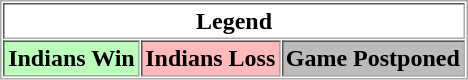<table align="center" border="1" cellpadding="2" cellspacing="1" style="border:1px solid #aaa">
<tr>
<th colspan="3">Legend</th>
</tr>
<tr>
<th style="background:#bfb;">Indians Win</th>
<th style="background:#fbb;">Indians Loss</th>
<th style="background:#bbb;">Game Postponed</th>
</tr>
</table>
